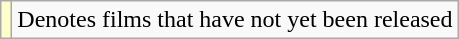<table class="wikitable plainrowheaders">
<tr>
<td style="background:#ffc;"></td>
<td>Denotes films that have not yet been released</td>
</tr>
</table>
